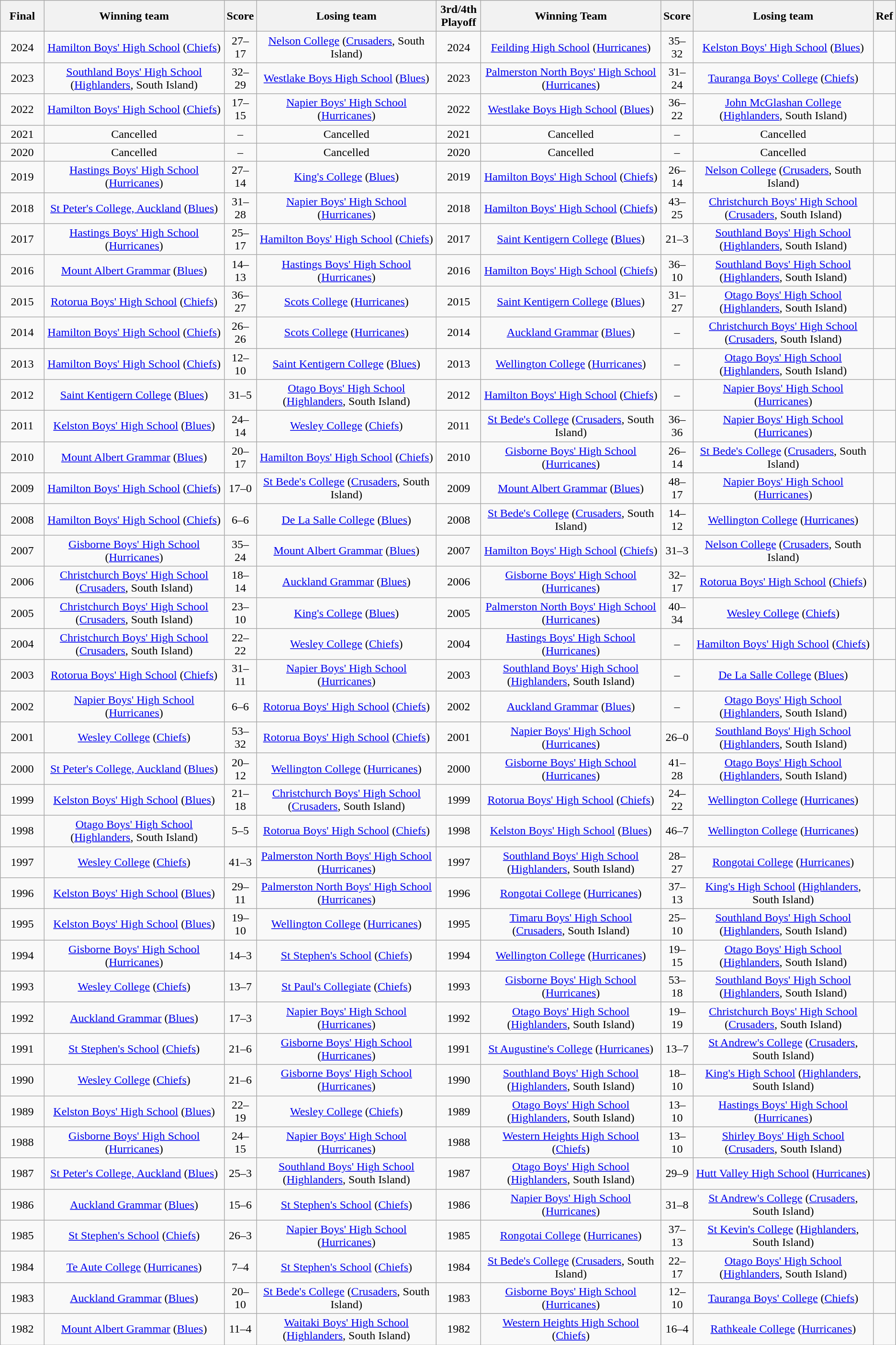<table class="wikitable mw-collapsible">
<tr>
<th style="width: 5%;">Final</th>
<th style="width: 21%;">Winning team</th>
<th style="width: 2%;">Score</th>
<th style="width: 21%;">Losing team</th>
<th style="width: 5%;">3rd/4th Playoff</th>
<th style="width: 21%;">Winning Team</th>
<th style="width: 2%;">Score</th>
<th style="width: 21%;">Losing team</th>
<th style="width: 2%;" class="unsortable">Ref</th>
</tr>
<tr>
<td style="text-align: center;"style='background: #eaecf0;'>2024</td>
<td style="text-align: center;"><a href='#'>Hamilton Boys' High School</a> (<a href='#'>Chiefs</a>)</td>
<td style="text-align: center;">27–17</td>
<td style="text-align: center;"><a href='#'>Nelson College</a> (<a href='#'>Crusaders</a>, South Island)</td>
<td style="text-align: center;"style='background: #eaecf0;'>2024</td>
<td style="text-align: center;"><a href='#'>Feilding High School</a> (<a href='#'>Hurricanes</a>)</td>
<td style="text-align: center;">35–32</td>
<td style="text-align: center;"><a href='#'>Kelston Boys' High School</a> (<a href='#'>Blues</a>)</td>
<td style="text-align: center;"></td>
</tr>
<tr>
<td style="text-align: center;"style='background: #eaecf0;'>2023</td>
<td style="text-align: center;"><a href='#'>Southland Boys' High School</a> (<a href='#'>Highlanders</a>, South Island)</td>
<td style="text-align: center;">32–29</td>
<td style="text-align: center;"><a href='#'>Westlake Boys High School</a> (<a href='#'>Blues</a>)</td>
<td style="text-align: center;"style='background: #eaecf0;'>2023</td>
<td style="text-align: center;"><a href='#'>Palmerston North Boys' High School</a> (<a href='#'>Hurricanes</a>)</td>
<td style="text-align: center;">31–24</td>
<td style="text-align: center;"><a href='#'>Tauranga Boys' College</a> (<a href='#'>Chiefs</a>)</td>
<td style="text-align: center;"></td>
</tr>
<tr>
<td style="text-align: center;"style='background: #eaecf0;'>2022</td>
<td style="text-align: center;"><a href='#'>Hamilton Boys' High School</a> (<a href='#'>Chiefs</a>)</td>
<td style="text-align: center;">17–15</td>
<td style="text-align: center;"><a href='#'>Napier Boys' High School</a> (<a href='#'>Hurricanes</a>)</td>
<td style="text-align: center;"style='background: #eaecf0;'>2022</td>
<td style="text-align: center;"><a href='#'>Westlake Boys High School</a> (<a href='#'>Blues</a>)</td>
<td style="text-align: center;">36–22</td>
<td style="text-align: center;"><a href='#'>John McGlashan College</a> (<a href='#'>Highlanders</a>, South Island)</td>
<td style="text-align: center;"></td>
</tr>
<tr>
<td style="text-align: center;"style='background: #eaecf0;'>2021</td>
<td style="text-align: center;">Cancelled</td>
<td style="text-align: center;">–</td>
<td style="text-align: center;">Cancelled</td>
<td style="text-align: center;"style='background: #eaecf0;'>2021</td>
<td style="text-align: center;">Cancelled</td>
<td style="text-align: center;">–</td>
<td style="text-align: center;">Cancelled</td>
<td style="text-align: center;"></td>
</tr>
<tr>
<td style="text-align: center;"style='background: #eaecf0;'>2020</td>
<td style="text-align: center;">Cancelled</td>
<td style="text-align: center;">–</td>
<td style="text-align: center;">Cancelled</td>
<td style="text-align: center;"style='background: #eaecf0;'>2020</td>
<td style="text-align: center;">Cancelled</td>
<td style="text-align: center;">–</td>
<td style="text-align: center;">Cancelled</td>
<td style="text-align: center;"></td>
</tr>
<tr>
<td style="text-align: center;"style='background: #eaecf0;'>2019</td>
<td style="text-align: center;"><a href='#'>Hastings Boys' High School</a> (<a href='#'>Hurricanes</a>)</td>
<td style="text-align: center;">27–14</td>
<td style="text-align: center;"><a href='#'>King's College</a> (<a href='#'>Blues</a>)</td>
<td style="text-align: center;"style='background: #eaecf0;'>2019</td>
<td style="text-align: center;"><a href='#'>Hamilton Boys' High School</a> (<a href='#'>Chiefs</a>)</td>
<td style="text-align: center;">26–14</td>
<td style="text-align: center;"><a href='#'>Nelson College</a> (<a href='#'>Crusaders</a>, South Island)</td>
<td style="text-align: center;"></td>
</tr>
<tr>
<td style="text-align: center;"style='background: #eaecf0;'>2018</td>
<td style="text-align: center;"><a href='#'>St Peter's College, Auckland</a> (<a href='#'>Blues</a>)</td>
<td style="text-align: center;">31–28</td>
<td style="text-align: center;"><a href='#'>Napier Boys' High School</a> (<a href='#'>Hurricanes</a>)</td>
<td style="text-align: center;"style='background: #eaecf0;'>2018</td>
<td style="text-align: center;"><a href='#'>Hamilton Boys' High School</a> (<a href='#'>Chiefs</a>)</td>
<td style="text-align: center;">43–25</td>
<td style="text-align: center;"><a href='#'>Christchurch Boys' High School</a> (<a href='#'>Crusaders</a>, South Island)</td>
<td style="text-align: center;"></td>
</tr>
<tr>
<td style="text-align: center;"style='background: #eaecf0;'>2017</td>
<td style="text-align: center;"><a href='#'>Hastings Boys' High School</a> (<a href='#'>Hurricanes</a>)</td>
<td style="text-align: center;">25–17</td>
<td style="text-align: center;"><a href='#'>Hamilton Boys' High School</a> (<a href='#'>Chiefs</a>)</td>
<td style="text-align: center;"style='background: #eaecf0;'>2017</td>
<td style="text-align: center;"><a href='#'>Saint Kentigern College</a> (<a href='#'>Blues</a>)</td>
<td style="text-align: center;">21–3</td>
<td style="text-align: center;"><a href='#'>Southland Boys' High School</a> (<a href='#'>Highlanders</a>, South Island)</td>
<td style="text-align: center;"></td>
</tr>
<tr>
<td style="text-align: center;"style='background: #eaecf0;'>2016</td>
<td style="text-align: center;"><a href='#'>Mount Albert Grammar</a> (<a href='#'>Blues</a>)</td>
<td style="text-align: center;">14–13</td>
<td style="text-align: center;"><a href='#'>Hastings Boys' High School</a> (<a href='#'>Hurricanes</a>)</td>
<td style="text-align: center;"style='background: #eaecf0;'>2016</td>
<td style="text-align: center;"><a href='#'>Hamilton Boys' High School</a> (<a href='#'>Chiefs</a>)</td>
<td style="text-align: center;">36–10</td>
<td style="text-align: center;"><a href='#'>Southland Boys' High School</a> (<a href='#'>Highlanders</a>, South Island)</td>
<td style="text-align: center;"></td>
</tr>
<tr>
<td style="text-align: center;"style='background: #eaecf0;'>2015</td>
<td style="text-align: center;"><a href='#'>Rotorua Boys' High School</a> (<a href='#'>Chiefs</a>)</td>
<td style="text-align: center;">36–27</td>
<td style="text-align: center;"><a href='#'>Scots College</a> (<a href='#'>Hurricanes</a>)</td>
<td style="text-align: center;"style='background: #eaecf0;'>2015</td>
<td style="text-align: center;"><a href='#'>Saint Kentigern College</a> (<a href='#'>Blues</a>)</td>
<td style="text-align: center;">31–27</td>
<td style="text-align: center;"><a href='#'>Otago Boys' High School</a> (<a href='#'>Highlanders</a>, South Island)</td>
<td style="text-align: center;"></td>
</tr>
<tr>
<td style="text-align: center;"style='background: #eaecf0;'>2014</td>
<td style="text-align: center;"><a href='#'>Hamilton Boys' High School</a> (<a href='#'>Chiefs</a>)</td>
<td style="text-align: center;">26–26</td>
<td style="text-align: center;"><a href='#'>Scots College</a> (<a href='#'>Hurricanes</a>)</td>
<td style="text-align: center;"style='background: #eaecf0;'>2014</td>
<td style="text-align: center;"><a href='#'>Auckland Grammar</a> (<a href='#'>Blues</a>)</td>
<td style="text-align: center;">–</td>
<td style="text-align: center;"><a href='#'>Christchurch Boys' High School</a> (<a href='#'>Crusaders</a>, South Island)</td>
<td style="text-align: center;"></td>
</tr>
<tr>
<td style="text-align: center;"style='background: #eaecf0;'>2013</td>
<td style="text-align: center;"><a href='#'>Hamilton Boys' High School</a> (<a href='#'>Chiefs</a>)</td>
<td style="text-align: center;">12–10</td>
<td style="text-align: center;"><a href='#'>Saint Kentigern College</a> (<a href='#'>Blues</a>)</td>
<td style="text-align: center;"style='background: #eaecf0;'>2013</td>
<td style="text-align: center;"><a href='#'>Wellington College</a> (<a href='#'>Hurricanes</a>)</td>
<td style="text-align: center;">–</td>
<td style="text-align: center;"><a href='#'>Otago Boys' High School</a> (<a href='#'>Highlanders</a>, South Island)</td>
<td style="text-align: center;"></td>
</tr>
<tr>
<td style="text-align: center;"style='background: #eaecf0;'>2012</td>
<td style="text-align: center;"><a href='#'>Saint Kentigern College</a> (<a href='#'>Blues</a>)</td>
<td style="text-align: center;">31–5</td>
<td style="text-align: center;"><a href='#'>Otago Boys' High School</a> (<a href='#'>Highlanders</a>, South Island)</td>
<td style="text-align: center;"style='background: #eaecf0;'>2012</td>
<td style="text-align: center;"><a href='#'>Hamilton Boys' High School</a> (<a href='#'>Chiefs</a>)</td>
<td style="text-align: center;">–</td>
<td style="text-align: center;"><a href='#'>Napier Boys' High School</a> (<a href='#'>Hurricanes</a>)</td>
<td style="text-align: center;"></td>
</tr>
<tr>
<td style="text-align: center;"style='background: #eaecf0;'>2011</td>
<td style="text-align: center;"><a href='#'>Kelston Boys' High School</a> (<a href='#'>Blues</a>)</td>
<td style="text-align: center;">24–14</td>
<td style="text-align: center;"><a href='#'>Wesley College</a> (<a href='#'>Chiefs</a>)</td>
<td style="text-align: center;"style='background: #eaecf0;'>2011</td>
<td style="text-align: center;"><a href='#'>St Bede's College</a> (<a href='#'>Crusaders</a>, South Island)</td>
<td style="text-align: center;">36–36</td>
<td style="text-align: center;"><a href='#'>Napier Boys' High School</a> (<a href='#'>Hurricanes</a>)</td>
<td style="text-align: center;"></td>
</tr>
<tr>
<td style="text-align: center;"style='background: #eaecf0;'>2010</td>
<td style="text-align: center;"><a href='#'>Mount Albert Grammar</a> (<a href='#'>Blues</a>)</td>
<td style="text-align: center;">20–17</td>
<td style="text-align: center;"><a href='#'>Hamilton Boys' High School</a> (<a href='#'>Chiefs</a>)</td>
<td style="text-align: center;"style='background: #eaecf0;'>2010</td>
<td style="text-align: center;"><a href='#'>Gisborne Boys' High School</a> (<a href='#'>Hurricanes</a>)</td>
<td style="text-align: center;">26–14</td>
<td style="text-align: center;"><a href='#'>St Bede's College</a> (<a href='#'>Crusaders</a>, South Island)</td>
<td style="text-align: center;"></td>
</tr>
<tr>
<td style="text-align: center;"style='background: #eaecf0;'>2009</td>
<td style="text-align: center;"><a href='#'>Hamilton Boys' High School</a> (<a href='#'>Chiefs</a>)</td>
<td style="text-align: center;">17–0</td>
<td style="text-align: center;"><a href='#'>St Bede's College</a> (<a href='#'>Crusaders</a>, South Island)</td>
<td style="text-align: center;"style='background: #eaecf0;'>2009</td>
<td style="text-align: center;"><a href='#'>Mount Albert Grammar</a> (<a href='#'>Blues</a>)</td>
<td style="text-align: center;">48–17</td>
<td style="text-align: center;"><a href='#'>Napier Boys' High School</a> (<a href='#'>Hurricanes</a>)</td>
<td style="text-align: center;"></td>
</tr>
<tr>
<td style="text-align: center;"style='background: #eaecf0;'>2008</td>
<td style="text-align: center;"><a href='#'>Hamilton Boys' High School</a> (<a href='#'>Chiefs</a>)</td>
<td style="text-align: center;">6–6</td>
<td style="text-align: center;"><a href='#'>De La Salle College</a> (<a href='#'>Blues</a>)</td>
<td style="text-align: center;"style='background: #eaecf0;'>2008</td>
<td style="text-align: center;"><a href='#'>St Bede's College</a> (<a href='#'>Crusaders</a>, South Island)</td>
<td style="text-align: center;">14–12</td>
<td style="text-align: center;"><a href='#'>Wellington College</a> (<a href='#'>Hurricanes</a>)</td>
<td style="text-align: center;"></td>
</tr>
<tr>
<td style="text-align: center;"style='background: #eaecf0;'>2007</td>
<td style="text-align: center;"><a href='#'>Gisborne Boys' High School</a> (<a href='#'>Hurricanes</a>)</td>
<td style="text-align: center;">35–24</td>
<td style="text-align: center;"><a href='#'>Mount Albert Grammar</a> (<a href='#'>Blues</a>)</td>
<td style="text-align: center;"style='background: #eaecf0;'>2007</td>
<td style="text-align: center;"><a href='#'>Hamilton Boys' High School</a> (<a href='#'>Chiefs</a>)</td>
<td style="text-align: center;">31–3</td>
<td style="text-align: center;"><a href='#'>Nelson College</a> (<a href='#'>Crusaders</a>, South Island)</td>
<td style="text-align: center;"></td>
</tr>
<tr>
<td style="text-align: center;"style='background: #eaecf0;'>2006</td>
<td style="text-align: center;"><a href='#'>Christchurch Boys' High School</a> (<a href='#'>Crusaders</a>, South Island)</td>
<td style="text-align: center;">18–14</td>
<td style="text-align: center;"><a href='#'>Auckland Grammar</a> (<a href='#'>Blues</a>)</td>
<td style="text-align: center;"style='background: #eaecf0;'>2006</td>
<td style="text-align: center;"><a href='#'>Gisborne Boys' High School</a> (<a href='#'>Hurricanes</a>)</td>
<td style="text-align: center;">32–17</td>
<td style="text-align: center;"><a href='#'>Rotorua Boys' High School</a> (<a href='#'>Chiefs</a>)</td>
<td style="text-align: center;"></td>
</tr>
<tr>
<td style="text-align: center;"style='background: #eaecf0;'>2005</td>
<td style="text-align: center;"><a href='#'>Christchurch Boys' High School</a> (<a href='#'>Crusaders</a>, South Island)</td>
<td style="text-align: center;">23–10</td>
<td style="text-align: center;"><a href='#'>King's College</a> (<a href='#'>Blues</a>)</td>
<td style="text-align: center;"style='background: #eaecf0;'>2005</td>
<td style="text-align: center;"><a href='#'>Palmerston North Boys' High School</a> (<a href='#'>Hurricanes</a>)</td>
<td style="text-align: center;">40–34</td>
<td style="text-align: center;"><a href='#'>Wesley College</a> (<a href='#'>Chiefs</a>)</td>
<td style="text-align: center;"></td>
</tr>
<tr>
<td style="text-align: center;"style='background: #eaecf0;'>2004</td>
<td style="text-align: center;"><a href='#'>Christchurch Boys' High School</a> (<a href='#'>Crusaders</a>, South Island)</td>
<td style="text-align: center;">22–22</td>
<td style="text-align: center;"><a href='#'>Wesley College</a> (<a href='#'>Chiefs</a>)</td>
<td style="text-align: center;"style='background: #eaecf0;'>2004</td>
<td style="text-align: center;"><a href='#'>Hastings Boys' High School</a> (<a href='#'>Hurricanes</a>)</td>
<td style="text-align: center;">–</td>
<td style="text-align: center;"><a href='#'>Hamilton Boys' High School</a> (<a href='#'>Chiefs</a>)</td>
<td style="text-align: center;"></td>
</tr>
<tr>
<td style="text-align: center;"style='background: #eaecf0;'>2003</td>
<td style="text-align: center;"><a href='#'>Rotorua Boys' High School</a> (<a href='#'>Chiefs</a>)</td>
<td style="text-align: center;">31–11</td>
<td style="text-align: center;"><a href='#'>Napier Boys' High School</a> (<a href='#'>Hurricanes</a>)</td>
<td style="text-align: center;"style='background: #eaecf0;'>2003</td>
<td style="text-align: center;"><a href='#'>Southland Boys' High School</a> (<a href='#'>Highlanders</a>, South Island)</td>
<td style="text-align: center;">–</td>
<td style="text-align: center;"><a href='#'>De La Salle College</a> (<a href='#'>Blues</a>)</td>
<td style="text-align: center;"></td>
</tr>
<tr>
<td style="text-align: center;"style='background: #eaecf0;'>2002</td>
<td style="text-align: center;"><a href='#'>Napier Boys' High School</a> (<a href='#'>Hurricanes</a>)</td>
<td style="text-align: center;">6–6</td>
<td style="text-align: center;"><a href='#'>Rotorua Boys' High School</a> (<a href='#'>Chiefs</a>)</td>
<td style="text-align: center;"style='background: #eaecf0;'>2002</td>
<td style="text-align: center;"><a href='#'>Auckland Grammar</a> (<a href='#'>Blues</a>)</td>
<td style="text-align: center;">–</td>
<td style="text-align: center;"><a href='#'>Otago Boys' High School</a> (<a href='#'>Highlanders</a>, South Island)</td>
<td style="text-align: center;"></td>
</tr>
<tr>
<td style="text-align: center;"style='background: #eaecf0;'>2001</td>
<td style="text-align: center;"><a href='#'>Wesley College</a> (<a href='#'>Chiefs</a>)</td>
<td style="text-align: center;">53–32</td>
<td style="text-align: center;"><a href='#'>Rotorua Boys' High School</a> (<a href='#'>Chiefs</a>)</td>
<td style="text-align: center;"style='background: #eaecf0;'>2001</td>
<td style="text-align: center;"><a href='#'>Napier Boys' High School</a> (<a href='#'>Hurricanes</a>)</td>
<td style="text-align: center;">26–0</td>
<td style="text-align: center;"><a href='#'>Southland Boys' High School</a> (<a href='#'>Highlanders</a>, South Island)</td>
<td style="text-align: center;"></td>
</tr>
<tr>
<td style="text-align: center;"style='background: #eaecf0;'>2000</td>
<td style="text-align: center;"><a href='#'>St Peter's College, Auckland</a> (<a href='#'>Blues</a>)</td>
<td style="text-align: center;">20–12</td>
<td style="text-align: center;"><a href='#'>Wellington College</a> (<a href='#'>Hurricanes</a>)</td>
<td style="text-align: center;"style='background: #eaecf0;'>2000</td>
<td style="text-align: center;"><a href='#'>Gisborne Boys' High School</a> (<a href='#'>Hurricanes</a>)</td>
<td style="text-align: center;">41–28</td>
<td style="text-align: center;"><a href='#'>Otago Boys' High School</a> (<a href='#'>Highlanders</a>, South Island)</td>
<td style="text-align: center;"></td>
</tr>
<tr>
<td style="text-align: center;"style='background: #eaecf0;'>1999</td>
<td style="text-align: center;"><a href='#'>Kelston Boys' High School</a> (<a href='#'>Blues</a>)</td>
<td style="text-align: center;">21–18</td>
<td style="text-align: center;"><a href='#'>Christchurch Boys' High School</a> (<a href='#'>Crusaders</a>, South Island)</td>
<td style="text-align: center;"style='background: #eaecf0;'>1999</td>
<td style="text-align: center;"><a href='#'>Rotorua Boys' High School</a> (<a href='#'>Chiefs</a>)</td>
<td style="text-align: center;">24–22</td>
<td style="text-align: center;"><a href='#'>Wellington College</a> (<a href='#'>Hurricanes</a>)</td>
<td style="text-align: center;"></td>
</tr>
<tr>
<td style="text-align: center;"style='background: #eaecf0;'>1998</td>
<td style="text-align: center;"><a href='#'>Otago Boys' High School</a> (<a href='#'>Highlanders</a>, South Island)</td>
<td style="text-align: center;">5–5</td>
<td style="text-align: center;"><a href='#'>Rotorua Boys' High School</a> (<a href='#'>Chiefs</a>)</td>
<td style="text-align: center;"style='background: #eaecf0;'>1998</td>
<td style="text-align: center;"><a href='#'>Kelston Boys' High School</a> (<a href='#'>Blues</a>)</td>
<td style="text-align: center;">46–7</td>
<td style="text-align: center;"><a href='#'>Wellington College</a> (<a href='#'>Hurricanes</a>)</td>
<td style="text-align: center;"></td>
</tr>
<tr>
<td style="text-align: center;"style='background: #eaecf0;'>1997</td>
<td style="text-align: center;"><a href='#'>Wesley College</a> (<a href='#'>Chiefs</a>)</td>
<td style="text-align: center;">41–3</td>
<td style="text-align: center;"><a href='#'>Palmerston North Boys' High School</a> (<a href='#'>Hurricanes</a>)</td>
<td style="text-align: center;"style='background: #eaecf0;'>1997</td>
<td style="text-align: center;"><a href='#'>Southland Boys' High School</a> (<a href='#'>Highlanders</a>, South Island)</td>
<td style="text-align: center;">28–27</td>
<td style="text-align: center;"><a href='#'>Rongotai College</a> (<a href='#'>Hurricanes</a>)</td>
<td style="text-align: center;"></td>
</tr>
<tr>
<td style="text-align: center;"style='background: #eaecf0;'>1996</td>
<td style="text-align: center;"><a href='#'>Kelston Boys' High School</a> (<a href='#'>Blues</a>)</td>
<td style="text-align: center;">29–11</td>
<td style="text-align: center;"><a href='#'>Palmerston North Boys' High School</a> (<a href='#'>Hurricanes</a>)</td>
<td style="text-align: center;"style='background: #eaecf0;'>1996</td>
<td style="text-align: center;"><a href='#'>Rongotai College</a> (<a href='#'>Hurricanes</a>)</td>
<td style="text-align: center;">37–13</td>
<td style="text-align: center;"><a href='#'>King's High School</a> (<a href='#'>Highlanders</a>, South Island)</td>
<td style="text-align: center;"></td>
</tr>
<tr>
<td style="text-align: center;"style='background: #eaecf0;'>1995</td>
<td style="text-align: center;"><a href='#'>Kelston Boys' High School</a> (<a href='#'>Blues</a>)</td>
<td style="text-align: center;">19–10</td>
<td style="text-align: center;"><a href='#'>Wellington College</a> (<a href='#'>Hurricanes</a>)</td>
<td style="text-align: center;"style='background: #eaecf0;'>1995</td>
<td style="text-align: center;"><a href='#'>Timaru Boys' High School</a> (<a href='#'>Crusaders</a>, South Island)</td>
<td style="text-align: center;">25–10</td>
<td style="text-align: center;"><a href='#'>Southland Boys' High School</a> (<a href='#'>Highlanders</a>, South Island)</td>
<td style="text-align: center;"></td>
</tr>
<tr>
<td style="text-align: center;"style='background: #eaecf0;'>1994</td>
<td style="text-align: center;"><a href='#'>Gisborne Boys' High School</a> (<a href='#'>Hurricanes</a>)</td>
<td style="text-align: center;">14–3</td>
<td style="text-align: center;"><a href='#'>St Stephen's School</a> (<a href='#'>Chiefs</a>)</td>
<td style="text-align: center;"style='background: #eaecf0;'>1994</td>
<td style="text-align: center;"><a href='#'>Wellington College</a> (<a href='#'>Hurricanes</a>)</td>
<td style="text-align: center;">19–15</td>
<td style="text-align: center;"><a href='#'>Otago Boys' High School</a> (<a href='#'>Highlanders</a>, South Island)</td>
<td style="text-align: center;"></td>
</tr>
<tr>
<td style="text-align: center;"style='background: #eaecf0;'>1993</td>
<td style="text-align: center;"><a href='#'>Wesley College</a> (<a href='#'>Chiefs</a>)</td>
<td style="text-align: center;">13–7</td>
<td style="text-align: center;"><a href='#'>St Paul's Collegiate</a> (<a href='#'>Chiefs</a>)</td>
<td style="text-align: center;"style='background: #eaecf0;'>1993</td>
<td style="text-align: center;"><a href='#'>Gisborne Boys' High School</a> (<a href='#'>Hurricanes</a>)</td>
<td style="text-align: center;">53–18</td>
<td style="text-align: center;"><a href='#'>Southland Boys' High School</a> (<a href='#'>Highlanders</a>, South Island)</td>
<td style="text-align: center;"></td>
</tr>
<tr>
<td style="text-align: center;"style='background: #eaecf0;'>1992</td>
<td style="text-align: center;"><a href='#'>Auckland Grammar</a> (<a href='#'>Blues</a>)</td>
<td style="text-align: center;">17–3</td>
<td style="text-align: center;"><a href='#'>Napier Boys' High School</a> (<a href='#'>Hurricanes</a>)</td>
<td style="text-align: center;"style='background: #eaecf0;'>1992</td>
<td style="text-align: center;"><a href='#'>Otago Boys' High School</a> (<a href='#'>Highlanders</a>, South Island)</td>
<td style="text-align: center;">19–19</td>
<td style="text-align: center;"><a href='#'>Christchurch Boys' High School</a> (<a href='#'>Crusaders</a>, South Island)</td>
<td style="text-align: center;"></td>
</tr>
<tr>
<td style="text-align: center;"style='background: #eaecf0;'>1991</td>
<td style="text-align: center;"><a href='#'>St Stephen's School</a> (<a href='#'>Chiefs</a>)</td>
<td style="text-align: center;">21–6</td>
<td style="text-align: center;"><a href='#'>Gisborne Boys' High School</a> (<a href='#'>Hurricanes</a>)</td>
<td style="text-align: center;"style='background: #eaecf0;'>1991</td>
<td style="text-align: center;"><a href='#'>St Augustine's College</a> (<a href='#'>Hurricanes</a>)</td>
<td style="text-align: center;">13–7</td>
<td style="text-align: center;"><a href='#'>St Andrew's College</a> (<a href='#'>Crusaders</a>, South Island)</td>
<td style="text-align: center;"></td>
</tr>
<tr>
<td style="text-align: center;"style='background: #eaecf0;'>1990</td>
<td style="text-align: center;"><a href='#'>Wesley College</a> (<a href='#'>Chiefs</a>)</td>
<td style="text-align: center;">21–6</td>
<td style="text-align: center;"><a href='#'>Gisborne Boys' High School</a> (<a href='#'>Hurricanes</a>)</td>
<td style="text-align: center;"style='background: #eaecf0;'>1990</td>
<td style="text-align: center;"><a href='#'>Southland Boys' High School</a> (<a href='#'>Highlanders</a>, South Island)</td>
<td style="text-align: center;">18–10</td>
<td style="text-align: center;"><a href='#'>King's High School</a> (<a href='#'>Highlanders</a>, South Island)</td>
<td style="text-align: center;"></td>
</tr>
<tr>
<td style="text-align: center;"style='background: #eaecf0;'>1989</td>
<td style="text-align: center;"><a href='#'>Kelston Boys' High School</a> (<a href='#'>Blues</a>)</td>
<td style="text-align: center;">22–19</td>
<td style="text-align: center;"><a href='#'>Wesley College</a> (<a href='#'>Chiefs</a>)</td>
<td style="text-align: center;"style='background: #eaecf0;'>1989</td>
<td style="text-align: center;"><a href='#'>Otago Boys' High School</a> (<a href='#'>Highlanders</a>, South Island)</td>
<td style="text-align: center;">13–10</td>
<td style="text-align: center;"><a href='#'>Hastings Boys' High School</a> (<a href='#'>Hurricanes</a>)</td>
<td style="text-align: center;"></td>
</tr>
<tr>
<td style="text-align: center;"style='background: #eaecf0;'>1988</td>
<td style="text-align: center;"><a href='#'>Gisborne Boys' High School</a> (<a href='#'>Hurricanes</a>)</td>
<td style="text-align: center;">24–15</td>
<td style="text-align: center;"><a href='#'>Napier Boys' High School</a> (<a href='#'>Hurricanes</a>)</td>
<td style="text-align: center;"style='background: #eaecf0;'>1988</td>
<td style="text-align: center;"><a href='#'>Western Heights High School</a> (<a href='#'>Chiefs</a>)</td>
<td style="text-align: center;">13–10</td>
<td style="text-align: center;"><a href='#'>Shirley Boys' High School</a> (<a href='#'>Crusaders</a>, South Island)</td>
<td style="text-align: center;"></td>
</tr>
<tr>
<td style="text-align: center;"style='background: #eaecf0;'>1987</td>
<td style="text-align: center;"><a href='#'>St Peter's College, Auckland</a> (<a href='#'>Blues</a>)</td>
<td style="text-align: center;">25–3</td>
<td style="text-align: center;"><a href='#'>Southland Boys' High School</a> (<a href='#'>Highlanders</a>, South Island)</td>
<td style="text-align: center;"style='background: #eaecf0;'>1987</td>
<td style="text-align: center;"><a href='#'>Otago Boys' High School</a> (<a href='#'>Highlanders</a>, South Island)</td>
<td style="text-align: center;">29–9</td>
<td style="text-align: center;"><a href='#'>Hutt Valley High School</a> (<a href='#'>Hurricanes</a>)</td>
<td style="text-align: center;"></td>
</tr>
<tr>
<td style="text-align: center;"style='background: #eaecf0;'>1986</td>
<td style="text-align: center;"><a href='#'>Auckland Grammar</a> (<a href='#'>Blues</a>)</td>
<td style="text-align: center;">15–6</td>
<td style="text-align: center;"><a href='#'>St Stephen's School</a> (<a href='#'>Chiefs</a>)</td>
<td style="text-align: center;"style='background: #eaecf0;'>1986</td>
<td style="text-align: center;"><a href='#'>Napier Boys' High School</a> (<a href='#'>Hurricanes</a>)</td>
<td style="text-align: center;">31–8</td>
<td style="text-align: center;"><a href='#'>St Andrew's College</a> (<a href='#'>Crusaders</a>, South Island)</td>
<td style="text-align: center;"></td>
</tr>
<tr>
<td style="text-align: center;"style='background: #eaecf0;'>1985</td>
<td style="text-align: center;"><a href='#'>St Stephen's School</a> (<a href='#'>Chiefs</a>)</td>
<td style="text-align: center;">26–3</td>
<td style="text-align: center;"><a href='#'>Napier Boys' High School</a> (<a href='#'>Hurricanes</a>)</td>
<td style="text-align: center;"style='background: #eaecf0;'>1985</td>
<td style="text-align: center;"><a href='#'>Rongotai College</a> (<a href='#'>Hurricanes</a>)</td>
<td style="text-align: center;">37–13</td>
<td style="text-align: center;"><a href='#'>St Kevin's College</a> (<a href='#'>Highlanders</a>, South Island)</td>
<td style="text-align: center;"></td>
</tr>
<tr>
<td style="text-align: center;"style='background: #eaecf0;'>1984</td>
<td style="text-align: center;"><a href='#'>Te Aute College</a> (<a href='#'>Hurricanes</a>)</td>
<td style="text-align: center;">7–4</td>
<td style="text-align: center;"><a href='#'>St Stephen's School</a> (<a href='#'>Chiefs</a>)</td>
<td style="text-align: center;"style='background: #eaecf0;'>1984</td>
<td style="text-align: center;"><a href='#'>St Bede's College</a> (<a href='#'>Crusaders</a>, South Island)</td>
<td style="text-align: center;">22–17</td>
<td style="text-align: center;"><a href='#'>Otago Boys' High School</a> (<a href='#'>Highlanders</a>, South Island)</td>
<td style="text-align: center;"></td>
</tr>
<tr>
<td style="text-align: center;"style='background: #eaecf0;'>1983</td>
<td style="text-align: center;"><a href='#'>Auckland Grammar</a> (<a href='#'>Blues</a>)</td>
<td style="text-align: center;">20–10</td>
<td style="text-align: center;"><a href='#'>St Bede's College</a> (<a href='#'>Crusaders</a>, South Island)</td>
<td style="text-align: center;"style='background: #eaecf0;'>1983</td>
<td style="text-align: center;"><a href='#'>Gisborne Boys' High School</a> (<a href='#'>Hurricanes</a>)</td>
<td style="text-align: center;">12–10</td>
<td style="text-align: center;"><a href='#'>Tauranga Boys' College</a> (<a href='#'>Chiefs</a>)</td>
<td style="text-align: center;"></td>
</tr>
<tr>
<td style="text-align: center;"style='background: #eaecf0;'>1982</td>
<td style="text-align: center;"><a href='#'>Mount Albert Grammar</a> (<a href='#'>Blues</a>)</td>
<td style="text-align: center;">11–4</td>
<td style="text-align: center;"><a href='#'>Waitaki Boys' High School</a> (<a href='#'>Highlanders</a>, South Island)</td>
<td style="text-align: center;"style='background: #eaecf0;'>1982</td>
<td style="text-align: center;"><a href='#'>Western Heights High School</a> (<a href='#'>Chiefs</a>)</td>
<td style="text-align: center;">16–4</td>
<td style="text-align: center;"><a href='#'>Rathkeale College</a> (<a href='#'>Hurricanes</a>)</td>
<td style="text-align: center;"></td>
</tr>
</table>
